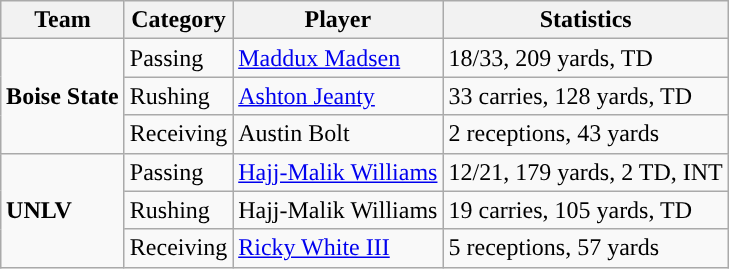<table class="wikitable" style="float: right;">
<tr>
<th>Team</th>
<th>Category</th>
<th>Player</th>
<th>Statistics</th>
</tr>
<tr>
<td rowspan=3><strong>Boise State</strong></td>
<td>Passing</td>
<td><a href='#'>Maddux Madsen</a></td>
<td>18/33, 209 yards, TD</td>
</tr>
<tr>
<td>Rushing</td>
<td><a href='#'>Ashton Jeanty</a></td>
<td>33 carries, 128 yards, TD</td>
</tr>
<tr>
<td>Receiving</td>
<td>Austin Bolt</td>
<td>2 receptions, 43 yards</td>
</tr>
<tr>
<td rowspan=3><strong>UNLV</strong></td>
<td>Passing</td>
<td><a href='#'>Hajj-Malik Williams</a></td>
<td>12/21, 179 yards, 2 TD, INT</td>
</tr>
<tr>
<td>Rushing</td>
<td>Hajj-Malik Williams</td>
<td>19 carries, 105 yards, TD</td>
</tr>
<tr>
<td>Receiving</td>
<td><a href='#'>Ricky White III</a></td>
<td>5 receptions, 57 yards</td>
</tr>
</table>
